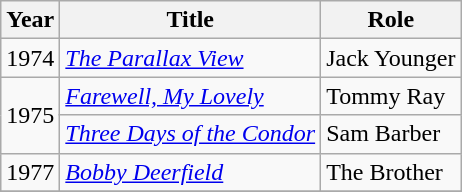<table class="wikitable">
<tr>
<th>Year</th>
<th>Title</th>
<th>Role</th>
</tr>
<tr>
<td>1974</td>
<td><em><a href='#'>The Parallax View</a></em></td>
<td>Jack Younger</td>
</tr>
<tr>
<td rowspan="2">1975</td>
<td><em><a href='#'>Farewell, My Lovely</a></em></td>
<td>Tommy Ray</td>
</tr>
<tr>
<td><em><a href='#'>Three Days of the Condor</a></em></td>
<td>Sam Barber</td>
</tr>
<tr>
<td>1977</td>
<td><em><a href='#'>Bobby Deerfield</a></em></td>
<td>The Brother</td>
</tr>
<tr>
</tr>
</table>
